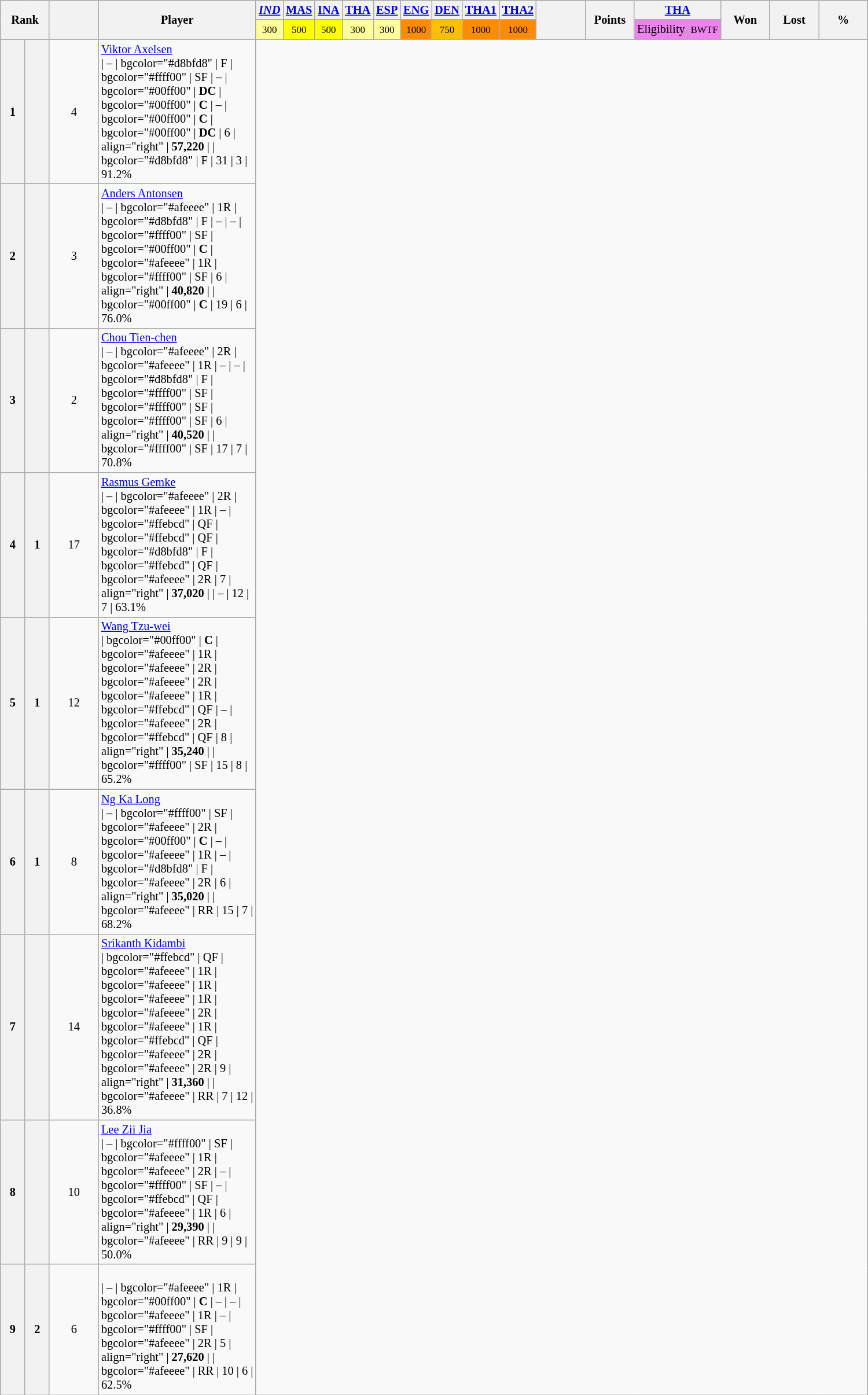<table class="wikitable" style="font-size:85%; text-align:center">
<tr>
<th colspan="2" rowspan="2" width="50">Rank</th>
<th rowspan="2" width="50"></th>
<th rowspan="2" width="175">Player</th>
<th><em><a href='#'>IND</a></em></th>
<th><a href='#'>MAS</a></th>
<th><a href='#'>INA</a></th>
<th><a href='#'>THA</a></th>
<th><a href='#'>ESP</a></th>
<th><a href='#'>ENG</a></th>
<th><a href='#'>DEN</a></th>
<th><a href='#'>THA1</a></th>
<th><a href='#'>THA2</a></th>
<th rowspan="2" width="50"></th>
<th rowspan="2" width="50">Points</th>
<th colspan="2"><a href='#'>THA</a></th>
<th rowspan="2" width="50">Won</th>
<th rowspan="2" width="50">Lost</th>
<th rowspan="2" width="50">%</th>
</tr>
<tr>
<td bgcolor="#FFFF99"><small>300</small></td>
<td bgcolor="#FFFF00"><small>500</small></td>
<td bgcolor="#FFFF00"><small>500</small></td>
<td bgcolor="#FFFF99"><small>300</small></td>
<td bgcolor="#FFFF99"><small>300</small></td>
<td bgcolor="#FF8C00"><small>1000</small></td>
<td bgcolor="#FFBF00"><small>750</small></td>
<td bgcolor="#FF8C00"><small>1000</small></td>
<td bgcolor="#FF8C00"><small>1000</small></td>
<td bgcolor="#EE82EE">Eligibility</td>
<td bgcolor="#EE82EE"><small>BWTF</small></td>
</tr>
<tr>
<th>1</th>
<th></th>
<td>4</td>
<td align="left"> <a href='#'>Viktor Axelsen</a><br>| –
| bgcolor="#d8bfd8" | F
| bgcolor="#ffff00" | SF
| –
| bgcolor="#00ff00" | <strong>DC</strong>
| bgcolor="#00ff00" | <strong>C</strong>
| –
| bgcolor="#00ff00" | <strong>C</strong>
| bgcolor="#00ff00" | <strong>DC</strong>
| 6
| align="right" | <strong>57,220</strong>
| 
| bgcolor="#d8bfd8" | F
| 31
| 3
| 91.2%</td>
</tr>
<tr>
<th>2</th>
<th></th>
<td>3</td>
<td align="left"> <a href='#'>Anders Antonsen</a><br>| –
| bgcolor="#afeeee" | 1R
| bgcolor="#d8bfd8" | F
| –
| –
| bgcolor="#ffff00" | SF
| bgcolor="#00ff00" | <strong>C</strong>
| bgcolor="#afeeee" | 1R
| bgcolor="#ffff00" | SF
| 6
| align="right" | <strong>40,820</strong>
| 
| bgcolor="#00ff00" | <strong>C</strong>
| 19
| 6
| 76.0%</td>
</tr>
<tr>
<th>3</th>
<th></th>
<td>2</td>
<td align="left"> <a href='#'>Chou Tien-chen</a><br>| –
| bgcolor="#afeeee" | 2R
| bgcolor="#afeeee" | 1R
| –
| –
| bgcolor="#d8bfd8" | F
| bgcolor="#ffff00" | SF
| bgcolor="#ffff00" | SF
| bgcolor="#ffff00" | SF
| 6
| align="right" | <strong>40,520</strong>
| 
| bgcolor="#ffff00" | SF
| 17
| 7
| 70.8%</td>
</tr>
<tr>
<th>4</th>
<th> 1</th>
<td>17</td>
<td align="left"> <a href='#'>Rasmus Gemke</a><br>| –
| bgcolor="#afeeee" | 2R
| bgcolor="#afeeee" | 1R
| –
| bgcolor="#ffebcd" | QF
| bgcolor="#ffebcd" | QF
| bgcolor="#d8bfd8" | F
| bgcolor="#ffebcd" | QF
| bgcolor="#afeeee" | 2R
| 7
| align="right" | <strong>37,020</strong>
| 
| –
| 12
| 7
| 63.1%</td>
</tr>
<tr>
<th>5</th>
<th> 1</th>
<td>12</td>
<td align="left"> <a href='#'>Wang Tzu-wei</a><br>| bgcolor="#00ff00" | <strong>C</strong>
| bgcolor="#afeeee" | 1R
| bgcolor="#afeeee" | 2R
| bgcolor="#afeeee" | 2R
| bgcolor="#afeeee" | 1R
| bgcolor="#ffebcd" | QF
| –
| bgcolor="#afeeee" | 2R
| bgcolor="#ffebcd" | QF
| 8
| align="right" | <strong>35,240</strong>
| 
| bgcolor="#ffff00" | SF
| 15
| 8
| 65.2%</td>
</tr>
<tr>
<th>6</th>
<th> 1</th>
<td>8</td>
<td align="left"> <a href='#'>Ng Ka Long</a><br>| –
| bgcolor="#ffff00" | SF
| bgcolor="#afeeee" | 2R
| bgcolor="#00ff00" | <strong>C</strong>
| –
| bgcolor="#afeeee" | 1R
| –
| bgcolor="#d8bfd8" | F
| bgcolor="#afeeee" | 2R
| 6
| align="right" | <strong>35,020</strong>
| 
| bgcolor="#afeeee" | RR
| 15
| 7
| 68.2%</td>
</tr>
<tr>
<th>7</th>
<th></th>
<td>14</td>
<td align="left"> <a href='#'>Srikanth Kidambi</a><br>| bgcolor="#ffebcd" | QF
| bgcolor="#afeeee" | 1R
| bgcolor="#afeeee" | 1R
| bgcolor="#afeeee" | 1R
| bgcolor="#afeeee" | 2R
| bgcolor="#afeeee" | 1R
| bgcolor="#ffebcd" | QF
| bgcolor="#afeeee" | 2R
| bgcolor="#afeeee" | 2R
| 9
| align="right" | <strong>31,360</strong>
| 
| bgcolor="#afeeee" | RR
| 7
| 12
| 36.8%</td>
</tr>
<tr>
<th>8</th>
<th></th>
<td>10</td>
<td align="left"> <a href='#'>Lee Zii Jia</a><br>| –
| bgcolor="#ffff00" | SF
| bgcolor="#afeeee" | 1R
| bgcolor="#afeeee" | 2R
| –
| bgcolor="#ffff00" | SF
| –
| bgcolor="#ffebcd" | QF
| bgcolor="#afeeee" | 1R
| 6
| align="right" | <strong>29,390</strong>
| 
| bgcolor="#afeeee" | RR
| 9
| 9
| 50.0%</td>
</tr>
<tr>
<th>9</th>
<th> 2</th>
<td>6</td>
<td align="left"><br>| –
| bgcolor="#afeeee" | 1R
| bgcolor="#00ff00" | <strong>C</strong>
| –
| –
| bgcolor="#afeeee" | 1R
| –
| bgcolor="#ffff00" | SF
| bgcolor="#afeeee" | 2R
| 5
| align="right" | <strong>27,620</strong>
| 
| bgcolor="#afeeee" | RR
| 10
| 6
| 62.5%</td>
</tr>
</table>
